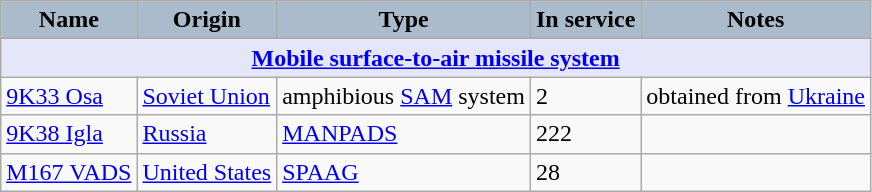<table class="wikitable">
<tr>
<th style="text-align:center; background:#aabccc;">Name</th>
<th style="text-align: center; background:#aabccc;">Origin</th>
<th style="text-align:l center; background:#aabccc;">Type</th>
<th style="text-align:l center; background:#aabccc;">In service</th>
<th style="text-align: center; background:#aabccc;">Notes</th>
</tr>
<tr>
<th style="align: center; background: lavender;" colspan="7"><a href='#'>Mobile surface-to-air missile system</a></th>
</tr>
<tr>
<td><a href='#'>9K33 Osa</a></td>
<td><a href='#'>Soviet Union</a></td>
<td>amphibious <a href='#'>SAM</a> system</td>
<td>2</td>
<td>obtained from <a href='#'>Ukraine</a></td>
</tr>
<tr>
<td><a href='#'>9K38 Igla</a></td>
<td><a href='#'>Russia</a></td>
<td><a href='#'>MANPADS</a></td>
<td>222</td>
<td></td>
</tr>
<tr>
<td><a href='#'>M167 VADS</a></td>
<td><a href='#'>United States</a></td>
<td><a href='#'>SPAAG</a></td>
<td>28</td>
<td></td>
</tr>
</table>
